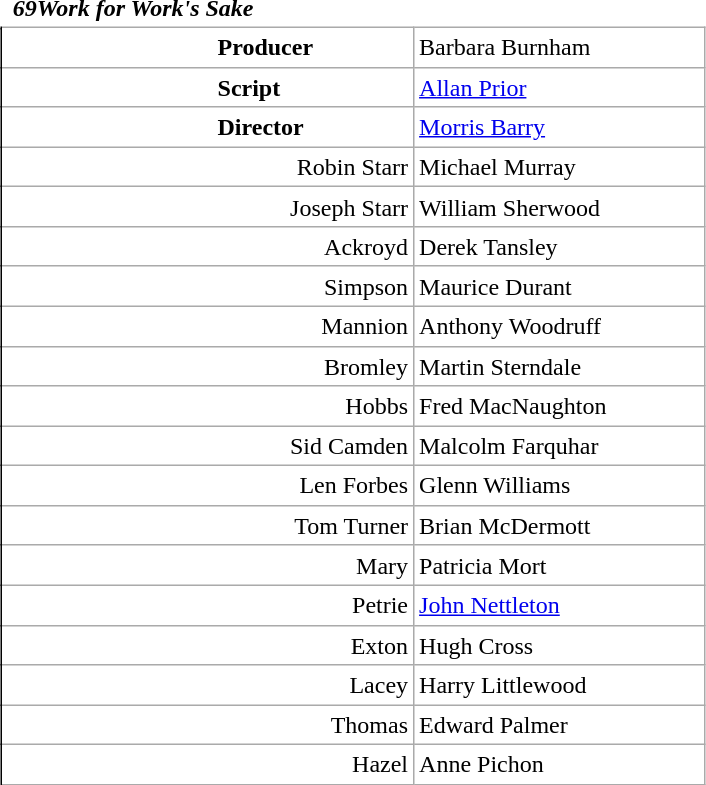<table class="wikitable mw-collapsible mw-collapsed" style="vertical-align:top;margin:auto 2em;line-height:1.2;min-width:33em;display: inline-table;background-color:inherit;border:none;">
<tr>
<td class=unsortable style="border:hidden;line-height:1.67;text-align:center;margin-left:-1em;padding-left:0.5em;min-width:1.0em;"></td>
<td class=unsortable style="border:none;padding-left:0.5em;text-align:left;min-width:16.5em;font-weight:700;font-style:italic;">69Work for Work's Sake</td>
<td class=unsortable style="border:none;text-align:right;font-weight:normal;font-family:Courier;font-size:95%;letter-spacing:-1pt;min-width:8.5em;padding-right:0.2em;"></td>
<td class=unsortable style="border:hidden;min-width:3.5em;padding-left:0;"></td>
<td class=unsortable style="border:hidden;min-width:3.5em;font-size:95%;"></td>
</tr>
<tr>
<td rowspan=100 style="border:none thin;border-right-style :solid;"></td>
</tr>
<tr>
<td style="text-align:left;padding-left:9.0em;font-weight:bold;">Producer</td>
<td colspan=2>Barbara Burnham</td>
</tr>
<tr>
<td style="text-align:left;padding-left:9.0em;font-weight:bold;">Script</td>
<td colspan=2><a href='#'>Allan Prior</a></td>
</tr>
<tr>
<td style="text-align:left;padding-left:9.0em;font-weight:bold;">Director</td>
<td colspan=2><a href='#'>Morris Barry</a></td>
</tr>
<tr>
<td style="text-align:right;">Robin Starr</td>
<td colspan=2>Michael Murray</td>
</tr>
<tr>
<td style="text-align:right;">Joseph Starr</td>
<td colspan=2>William Sherwood</td>
</tr>
<tr>
<td style="text-align:right;">Ackroyd</td>
<td colspan=2>Derek Tansley</td>
</tr>
<tr>
<td style="text-align:right;">Simpson</td>
<td colspan=2>Maurice Durant</td>
</tr>
<tr>
<td style="text-align:right;">Mannion</td>
<td colspan=2>Anthony Woodruff</td>
</tr>
<tr>
<td style="text-align:right;">Bromley</td>
<td colspan=2>Martin Sterndale</td>
</tr>
<tr>
<td style="text-align:right;">Hobbs</td>
<td colspan=2>Fred MacNaughton</td>
</tr>
<tr>
<td style="text-align:right;">Sid Camden</td>
<td colspan=2>Malcolm Farquhar</td>
</tr>
<tr>
<td style="text-align:right;">Len Forbes</td>
<td colspan=2>Glenn Williams</td>
</tr>
<tr>
<td style="text-align:right;">Tom Turner</td>
<td colspan=2>Brian McDermott</td>
</tr>
<tr>
<td style="text-align:right;">Mary</td>
<td colspan=2>Patricia Mort</td>
</tr>
<tr>
<td style="text-align:right;">Petrie</td>
<td colspan=2><a href='#'>John Nettleton</a></td>
</tr>
<tr>
<td style="text-align:right;">Exton</td>
<td colspan=2>Hugh Cross</td>
</tr>
<tr>
<td style="text-align:right;">Lacey</td>
<td colspan=2>Harry Littlewood</td>
</tr>
<tr>
<td style="text-align:right;">Thomas</td>
<td colspan=2>Edward Palmer</td>
</tr>
<tr>
<td style="text-align:right;">Hazel</td>
<td colspan=2>Anne Pichon</td>
</tr>
</table>
